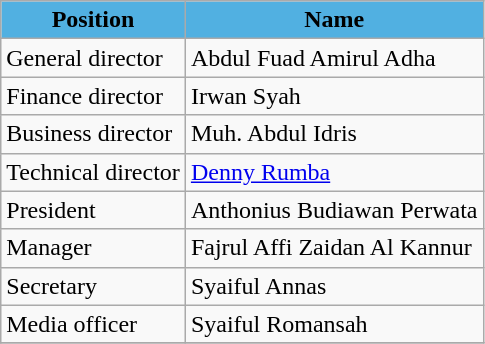<table class="wikitable">
<tr>
<th style="background:#51B0E1;"><span>Position</span></th>
<th style="background:#51B0E1"><span>Name</span></th>
</tr>
<tr>
<td>General director</td>
<td> Abdul Fuad Amirul Adha</td>
</tr>
<tr>
<td>Finance director</td>
<td> Irwan Syah</td>
</tr>
<tr>
<td>Business director</td>
<td> Muh. Abdul Idris</td>
</tr>
<tr>
<td>Technical director</td>
<td> <a href='#'>Denny Rumba</a></td>
</tr>
<tr>
<td>President</td>
<td> Anthonius Budiawan Perwata</td>
</tr>
<tr>
<td>Manager</td>
<td> Fajrul Affi Zaidan Al Kannur</td>
</tr>
<tr>
<td>Secretary</td>
<td> Syaiful Annas</td>
</tr>
<tr>
<td>Media officer</td>
<td> Syaiful Romansah</td>
</tr>
<tr>
</tr>
</table>
